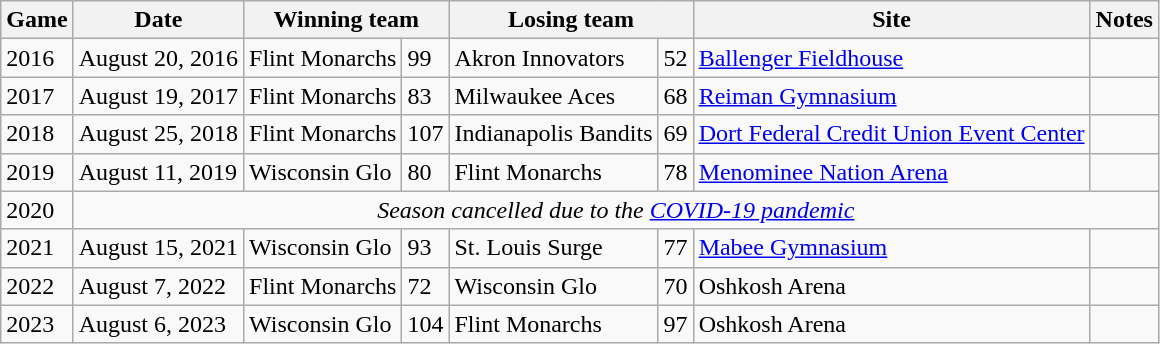<table class="wikitable sortable">
<tr>
<th>Game</th>
<th>Date</th>
<th colspan="2">Winning team</th>
<th colspan="2">Losing team</th>
<th>Site</th>
<th>Notes</th>
</tr>
<tr>
<td>2016</td>
<td>August 20, 2016</td>
<td>Flint Monarchs</td>
<td>99</td>
<td>Akron Innovators</td>
<td>52</td>
<td><a href='#'>Ballenger Fieldhouse</a></td>
<td></td>
</tr>
<tr>
<td>2017</td>
<td>August 19, 2017</td>
<td>Flint Monarchs</td>
<td>83</td>
<td>Milwaukee Aces</td>
<td>68</td>
<td><a href='#'>Reiman Gymnasium</a></td>
<td></td>
</tr>
<tr>
<td>2018</td>
<td>August 25, 2018</td>
<td>Flint Monarchs</td>
<td>107</td>
<td>Indianapolis Bandits</td>
<td>69</td>
<td><a href='#'>Dort Federal Credit Union Event Center</a></td>
<td></td>
</tr>
<tr>
<td>2019</td>
<td>August 11, 2019</td>
<td>Wisconsin Glo</td>
<td>80</td>
<td>Flint Monarchs</td>
<td>78</td>
<td><a href='#'>Menominee Nation Arena</a></td>
<td></td>
</tr>
<tr>
<td>2020</td>
<td colspan="9" style="text-align:center"><em>Season cancelled due to the <a href='#'>COVID-19 pandemic</a></em></td>
</tr>
<tr>
<td>2021</td>
<td>August 15, 2021</td>
<td>Wisconsin Glo</td>
<td>93</td>
<td>St. Louis Surge</td>
<td>77</td>
<td><a href='#'>Mabee Gymnasium</a></td>
<td></td>
</tr>
<tr>
<td>2022</td>
<td>August 7, 2022</td>
<td>Flint Monarchs</td>
<td>72</td>
<td>Wisconsin Glo</td>
<td>70</td>
<td>Oshkosh Arena</td>
<td></td>
</tr>
<tr>
<td>2023</td>
<td>August 6, 2023</td>
<td>Wisconsin Glo</td>
<td>104</td>
<td>Flint Monarchs</td>
<td>97</td>
<td>Oshkosh Arena</td>
<td></td>
</tr>
</table>
